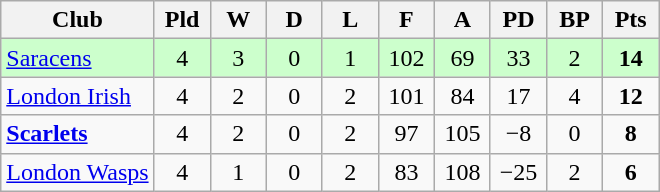<table class="wikitable" style="text-align:center">
<tr>
<th>Club</th>
<th width=30>Pld</th>
<th width=30>W</th>
<th width=30>D</th>
<th width=30>L</th>
<th width=30>F</th>
<th width=30>A</th>
<th width=30>PD</th>
<th width=30>BP</th>
<th width=30>Pts</th>
</tr>
<tr bgcolor="#ccffcc">
<td align=left><a href='#'>Saracens</a></td>
<td>4</td>
<td>3</td>
<td>0</td>
<td>1</td>
<td>102</td>
<td>69</td>
<td>33</td>
<td>2</td>
<td><strong>14</strong></td>
</tr>
<tr>
<td align=left><a href='#'>London Irish</a></td>
<td>4</td>
<td>2</td>
<td>0</td>
<td>2</td>
<td>101</td>
<td>84</td>
<td>17</td>
<td>4</td>
<td><strong>12</strong></td>
</tr>
<tr>
<td align=left><strong><a href='#'>Scarlets</a></strong></td>
<td>4</td>
<td>2</td>
<td>0</td>
<td>2</td>
<td>97</td>
<td>105</td>
<td>−8</td>
<td>0</td>
<td><strong>8</strong></td>
</tr>
<tr>
<td align=left><a href='#'>London Wasps</a></td>
<td>4</td>
<td>1</td>
<td>0</td>
<td>2</td>
<td>83</td>
<td>108</td>
<td>−25</td>
<td>2</td>
<td><strong>6</strong></td>
</tr>
</table>
